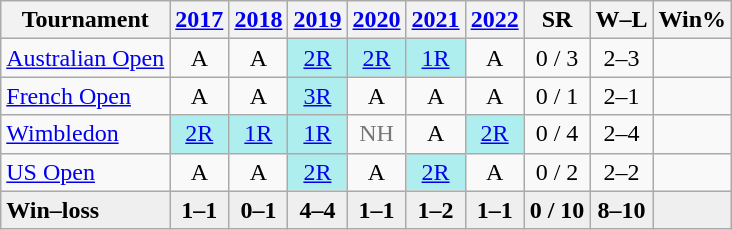<table class=wikitable style=text-align:center;>
<tr>
<th>Tournament</th>
<th><a href='#'>2017</a></th>
<th><a href='#'>2018</a></th>
<th><a href='#'>2019</a></th>
<th><a href='#'>2020</a></th>
<th><a href='#'>2021</a></th>
<th><a href='#'>2022</a></th>
<th>SR</th>
<th>W–L</th>
<th>Win%</th>
</tr>
<tr>
<td align=left><a href='#'>Australian Open</a></td>
<td>A</td>
<td>A</td>
<td style=background:#afeeee><a href='#'>2R</a></td>
<td style=background:#afeeee><a href='#'>2R</a></td>
<td style=background:#afeeee><a href='#'>1R</a></td>
<td>A</td>
<td>0 / 3</td>
<td>2–3</td>
<td></td>
</tr>
<tr>
<td align=left><a href='#'>French Open</a></td>
<td>A</td>
<td>A</td>
<td style=background:#afeeee><a href='#'>3R</a></td>
<td>A</td>
<td>A</td>
<td>A</td>
<td>0 / 1</td>
<td>2–1</td>
<td></td>
</tr>
<tr>
<td align=left><a href='#'>Wimbledon</a></td>
<td style=background:#afeeee><a href='#'>2R</a></td>
<td style=background:#afeeee><a href='#'>1R</a></td>
<td style=background:#afeeee><a href='#'>1R</a></td>
<td style=color:#767676>NH</td>
<td>A</td>
<td style=background:#afeeee><a href='#'>2R</a></td>
<td>0 / 4</td>
<td>2–4</td>
<td></td>
</tr>
<tr>
<td align=left><a href='#'>US Open</a></td>
<td>A</td>
<td>A</td>
<td style=background:#afeeee><a href='#'>2R</a></td>
<td>A</td>
<td style=background:#afeeee><a href='#'>2R</a></td>
<td>A</td>
<td>0 / 2</td>
<td>2–2</td>
<td></td>
</tr>
<tr style=background:#efefef;font-weight:bold>
<td style=text-align:left>Win–loss</td>
<td>1–1</td>
<td>0–1</td>
<td>4–4</td>
<td>1–1</td>
<td>1–2</td>
<td>1–1</td>
<td>0 / 10</td>
<td>8–10</td>
<td></td>
</tr>
</table>
